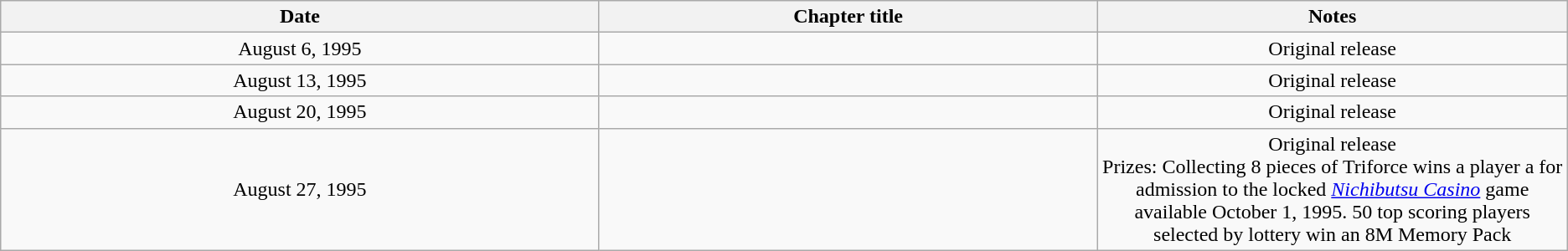<table class="wikitable" style="text-align: center">
<tr>
<th>Date</th>
<th>Chapter title</th>
<th style="width: 30%">Notes</th>
</tr>
<tr>
<td>August 6, 1995</td>
<td></td>
<td>Original release</td>
</tr>
<tr>
<td>August 13, 1995</td>
<td></td>
<td>Original release</td>
</tr>
<tr>
<td>August 20, 1995</td>
<td></td>
<td>Original release</td>
</tr>
<tr>
<td>August 27, 1995</td>
<td></td>
<td>Original release<br>Prizes: Collecting 8 pieces of Triforce wins a player a  for admission to the locked <em><a href='#'>Nichibutsu Casino</a></em> game available October 1, 1995. 50 top scoring players selected by lottery win an 8M Memory Pack</td>
</tr>
</table>
